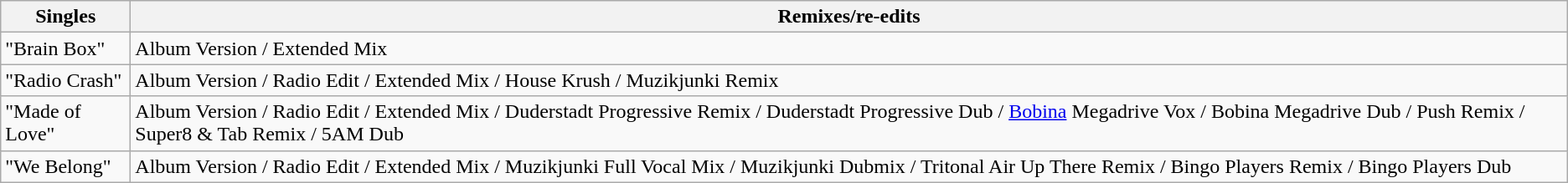<table class="wikitable">
<tr>
<th>Singles</th>
<th>Remixes/re-edits</th>
</tr>
<tr>
<td>"Brain Box"</td>
<td>Album Version / Extended Mix</td>
</tr>
<tr>
<td>"Radio Crash"</td>
<td>Album Version / Radio Edit / Extended Mix / House Krush / Muzikjunki Remix</td>
</tr>
<tr>
<td>"Made of Love"</td>
<td>Album Version / Radio Edit / Extended Mix / Duderstadt Progressive Remix / Duderstadt Progressive Dub / <a href='#'>Bobina</a> Megadrive Vox / Bobina Megadrive Dub / Push Remix / Super8 & Tab Remix / 5AM Dub</td>
</tr>
<tr>
<td>"We Belong"</td>
<td>Album Version / Radio Edit / Extended Mix / Muzikjunki Full Vocal Mix / Muzikjunki Dubmix / Tritonal Air Up There Remix / Bingo Players Remix / Bingo Players Dub</td>
</tr>
</table>
